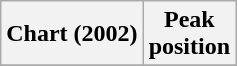<table class="wikitable plainrowheaders" style="text-align:center">
<tr>
<th scope="col">Chart (2002)</th>
<th scope="col">Peak<br>position</th>
</tr>
<tr>
</tr>
</table>
